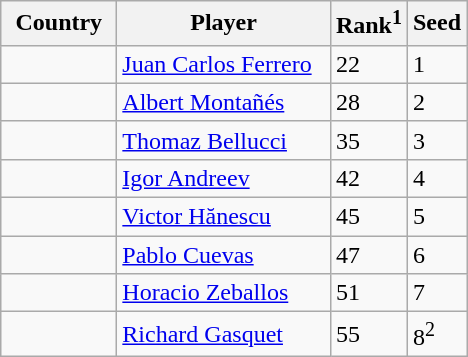<table class="sortable wikitable">
<tr>
<th width="70">Country</th>
<th width="135">Player</th>
<th>Rank<sup>1</sup></th>
<th>Seed</th>
</tr>
<tr>
<td></td>
<td><a href='#'>Juan Carlos Ferrero</a></td>
<td>22</td>
<td>1</td>
</tr>
<tr>
<td></td>
<td><a href='#'>Albert Montañés</a></td>
<td>28</td>
<td>2</td>
</tr>
<tr>
<td></td>
<td><a href='#'>Thomaz Bellucci</a></td>
<td>35</td>
<td>3</td>
</tr>
<tr>
<td></td>
<td><a href='#'>Igor Andreev</a></td>
<td>42</td>
<td>4</td>
</tr>
<tr>
<td></td>
<td><a href='#'>Victor Hănescu</a></td>
<td>45</td>
<td>5</td>
</tr>
<tr>
<td></td>
<td><a href='#'>Pablo Cuevas</a></td>
<td>47</td>
<td>6</td>
</tr>
<tr>
<td></td>
<td><a href='#'>Horacio Zeballos</a></td>
<td>51</td>
<td>7</td>
</tr>
<tr>
<td></td>
<td><a href='#'>Richard Gasquet</a></td>
<td>55</td>
<td>8<sup>2</sup></td>
</tr>
</table>
